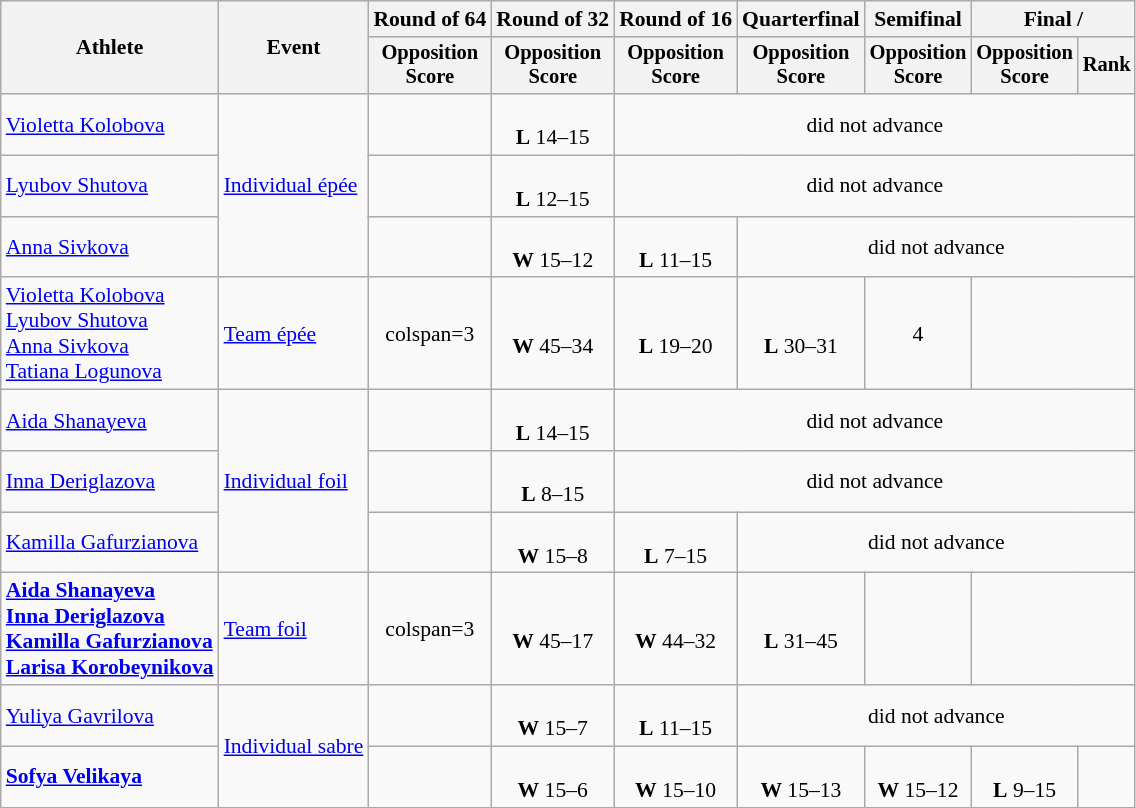<table class="wikitable" style="font-size:90%">
<tr>
<th rowspan="2">Athlete</th>
<th rowspan="2">Event</th>
<th>Round of 64</th>
<th>Round of 32</th>
<th>Round of 16</th>
<th>Quarterfinal</th>
<th>Semifinal</th>
<th colspan=2>Final / </th>
</tr>
<tr style="font-size:95%">
<th>Opposition <br> Score</th>
<th>Opposition <br> Score</th>
<th>Opposition <br> Score</th>
<th>Opposition <br> Score</th>
<th>Opposition <br> Score</th>
<th>Opposition <br> Score</th>
<th>Rank</th>
</tr>
<tr align=center>
<td align=left><a href='#'>Violetta Kolobova</a></td>
<td align=left rowspan=3><a href='#'>Individual épée</a></td>
<td></td>
<td><br><strong>L</strong> 14–15</td>
<td colspan=5>did not advance</td>
</tr>
<tr align=center>
<td align=left><a href='#'>Lyubov Shutova</a></td>
<td></td>
<td><br><strong>L</strong> 12–15</td>
<td colspan=5>did not advance</td>
</tr>
<tr align=center>
<td align=left><a href='#'>Anna Sivkova</a></td>
<td></td>
<td><br><strong>W</strong> 15–12</td>
<td><br><strong>L</strong> 11–15</td>
<td colspan=4>did not advance</td>
</tr>
<tr align=center>
<td align=left><a href='#'>Violetta Kolobova</a><br><a href='#'>Lyubov Shutova</a><br><a href='#'>Anna Sivkova</a><br><a href='#'>Tatiana Logunova</a></td>
<td align=left><a href='#'>Team épée</a></td>
<td>colspan=3 </td>
<td><br><strong>W</strong> 45–34</td>
<td><br><strong>L</strong> 19–20</td>
<td><br><strong>L</strong> 30–31</td>
<td>4</td>
</tr>
<tr align=center>
<td align=left><a href='#'>Aida Shanayeva</a></td>
<td align=left rowspan=3><a href='#'>Individual foil</a></td>
<td></td>
<td><br><strong>L</strong> 14–15</td>
<td colspan=5>did not advance</td>
</tr>
<tr align=center>
<td align=left><a href='#'>Inna Deriglazova</a></td>
<td></td>
<td><br><strong>L</strong> 8–15</td>
<td colspan=5>did not advance</td>
</tr>
<tr align=center>
<td align=left><a href='#'>Kamilla Gafurzianova</a></td>
<td></td>
<td><br><strong>W</strong> 15–8</td>
<td><br><strong>L</strong> 7–15</td>
<td colspan=4>did not advance</td>
</tr>
<tr align=center>
<td align=left><strong><a href='#'>Aida Shanayeva</a><br><a href='#'>Inna Deriglazova</a><br><a href='#'>Kamilla Gafurzianova</a><br><a href='#'>Larisa Korobeynikova</a></strong></td>
<td align=left><a href='#'>Team foil</a></td>
<td>colspan=3 </td>
<td><br><strong>W</strong> 45–17</td>
<td><br><strong>W</strong> 44–32</td>
<td><br><strong>L</strong> 31–45</td>
<td></td>
</tr>
<tr align=center>
<td align=left><a href='#'>Yuliya Gavrilova</a></td>
<td align=left rowspan=2><a href='#'>Individual sabre</a></td>
<td></td>
<td><br><strong>W</strong> 15–7</td>
<td><br><strong>L</strong> 11–15</td>
<td colspan=4>did not advance</td>
</tr>
<tr align=center>
<td align=left><strong><a href='#'>Sofya Velikaya</a></strong></td>
<td></td>
<td><br><strong>W</strong> 15–6</td>
<td><br><strong>W</strong> 15–10</td>
<td><br><strong>W</strong> 15–13</td>
<td><br><strong>W</strong> 15–12</td>
<td><br><strong>L</strong> 9–15</td>
<td></td>
</tr>
</table>
